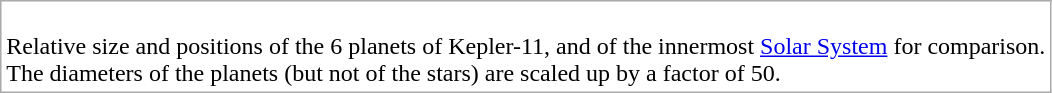<table class="wikitable">
<tr bgcolor="#ffffff">
<td><br>Relative size and positions of the 6 planets of Kepler-11, and of the innermost <a href='#'>Solar System</a> for comparison. <br>The diameters of the planets (but not of the stars) are scaled up by a factor of 50.</td>
</tr>
</table>
